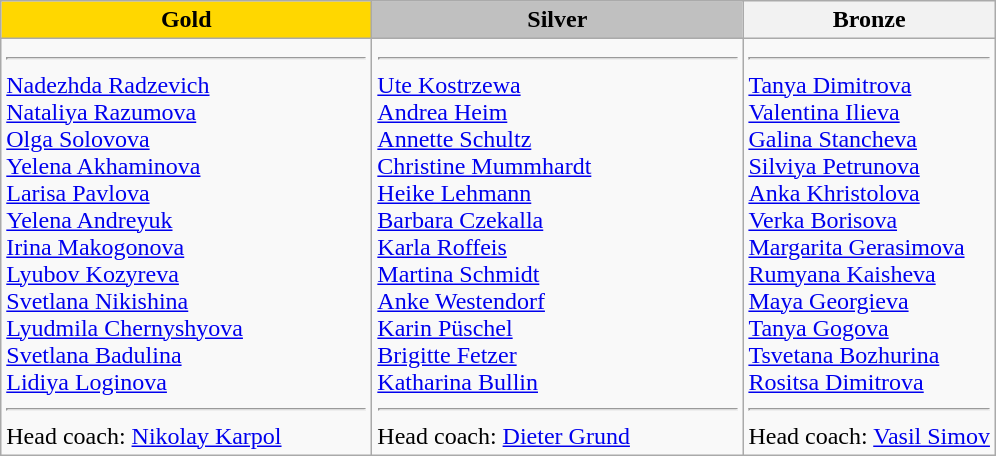<table class="wikitable" style="font-size:95%text-align:center;">
<tr align="center">
<th style="width: 15em;background:gold">Gold</th>
<th style="width: 15em;background:silver">Silver</th>
<th style="width: 15em:background:#CC9966">Bronze</th>
</tr>
<tr valign="top">
<td><hr><a href='#'>Nadezhda Radzevich</a><br><a href='#'>Nataliya Razumova</a><br><a href='#'>Olga Solovova</a><br><a href='#'>Yelena Akhaminova</a><br><a href='#'>Larisa Pavlova</a><br><a href='#'>Yelena Andreyuk</a><br><a href='#'>Irina Makogonova</a><br><a href='#'>Lyubov Kozyreva</a><br><a href='#'>Svetlana Nikishina</a><br><a href='#'>Lyudmila Chernyshyova</a><br><a href='#'>Svetlana Badulina</a><br><a href='#'>Lidiya Loginova</a><br><hr>Head coach: <a href='#'>Nikolay Karpol</a></td>
<td><hr><a href='#'>Ute Kostrzewa</a><br><a href='#'>Andrea Heim</a><br><a href='#'>Annette Schultz</a><br><a href='#'>Christine Mummhardt</a><br><a href='#'>Heike Lehmann</a><br><a href='#'>Barbara Czekalla</a><br><a href='#'>Karla Roffeis</a><br><a href='#'>Martina Schmidt</a><br><a href='#'>Anke Westendorf</a><br><a href='#'>Karin Püschel</a><br><a href='#'>Brigitte Fetzer</a><br><a href='#'>Katharina Bullin</a><br><hr>Head coach: <a href='#'>Dieter Grund</a></td>
<td><hr><a href='#'>Tanya Dimitrova</a><br><a href='#'>Valentina Ilieva</a><br><a href='#'>Galina Stancheva</a><br><a href='#'>Silviya Petrunova</a><br><a href='#'>Anka Khristolova</a><br><a href='#'>Verka Borisova</a><br><a href='#'>Margarita Gerasimova</a><br><a href='#'>Rumyana Kaisheva</a><br><a href='#'>Maya Georgieva</a><br><a href='#'>Tanya Gogova</a><br><a href='#'>Tsvetana Bozhurina</a><br><a href='#'>Rositsa Dimitrova</a><br><hr>Head coach: <a href='#'>Vasil Simov</a></td>
</tr>
</table>
